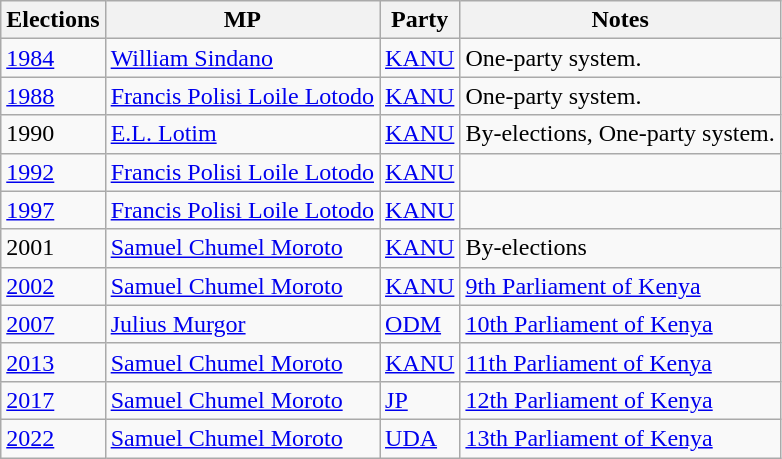<table class="wikitable">
<tr>
<th>Elections</th>
<th>MP </th>
<th>Party</th>
<th>Notes</th>
</tr>
<tr>
<td><a href='#'>1984</a></td>
<td><a href='#'>William Sindano</a></td>
<td><a href='#'>KANU</a></td>
<td>One-party system.</td>
</tr>
<tr>
<td><a href='#'>1988</a></td>
<td><a href='#'>Francis Polisi Loile Lotodo</a></td>
<td><a href='#'>KANU</a></td>
<td>One-party system.</td>
</tr>
<tr>
<td>1990</td>
<td><a href='#'>E.L. Lotim</a></td>
<td><a href='#'>KANU</a></td>
<td>By-elections, One-party system.</td>
</tr>
<tr>
<td><a href='#'>1992</a></td>
<td><a href='#'>Francis Polisi Loile Lotodo</a></td>
<td><a href='#'>KANU</a></td>
<td></td>
</tr>
<tr>
<td><a href='#'>1997</a></td>
<td><a href='#'>Francis Polisi Loile Lotodo</a></td>
<td><a href='#'>KANU</a></td>
<td></td>
</tr>
<tr>
<td>2001</td>
<td><a href='#'>Samuel Chumel Moroto</a></td>
<td><a href='#'>KANU</a></td>
<td>By-elections</td>
</tr>
<tr>
<td><a href='#'>2002</a></td>
<td><a href='#'>Samuel Chumel Moroto</a></td>
<td><a href='#'>KANU</a></td>
<td><a href='#'>9th Parliament of Kenya</a></td>
</tr>
<tr>
<td><a href='#'>2007</a></td>
<td><a href='#'>Julius Murgor</a></td>
<td><a href='#'>ODM</a></td>
<td><a href='#'>10th Parliament of Kenya</a></td>
</tr>
<tr>
<td><a href='#'>2013</a></td>
<td><a href='#'>Samuel Chumel Moroto</a></td>
<td><a href='#'>KANU</a></td>
<td><a href='#'>11th Parliament of Kenya</a></td>
</tr>
<tr>
<td><a href='#'>2017</a></td>
<td><a href='#'>Samuel Chumel Moroto</a></td>
<td><a href='#'>JP</a></td>
<td><a href='#'>12th Parliament of Kenya</a></td>
</tr>
<tr>
<td><a href='#'>2022</a></td>
<td><a href='#'>Samuel Chumel Moroto</a></td>
<td><a href='#'>UDA</a></td>
<td><a href='#'>13th Parliament of Kenya</a></td>
</tr>
</table>
